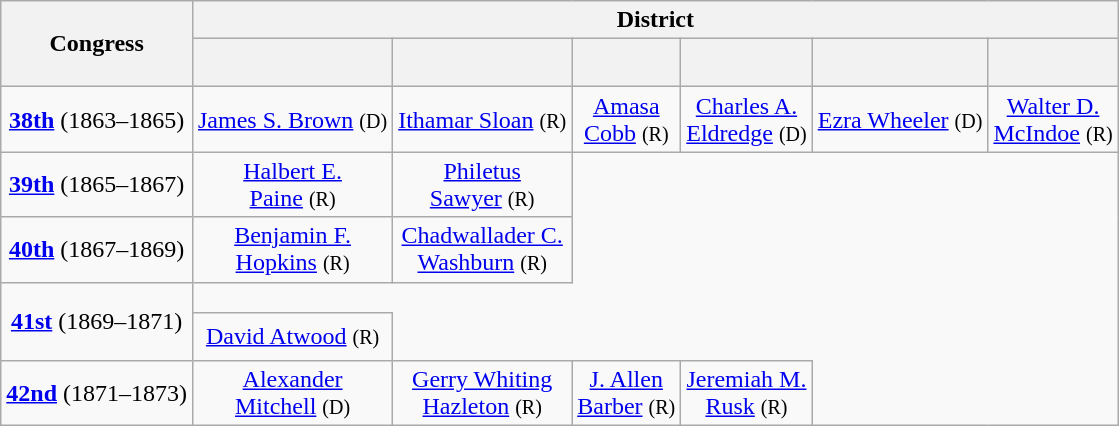<table class=wikitable style="text-align:center">
<tr>
<th rowspan="2">Congress</th>
<th colspan=6>District</th>
</tr>
<tr style="height:2em">
<th></th>
<th></th>
<th></th>
<th></th>
<th></th>
<th></th>
</tr>
<tr style="height:2.5em">
<td><strong><a href='#'>38th</a></strong> (1863–1865)</td>
<td><a href='#'>James S. Brown</a> <small>(D)</small></td>
<td><a href='#'>Ithamar Sloan</a> <small>(R)</small></td>
<td><a href='#'>Amasa<br>Cobb</a> <small>(R)</small></td>
<td><a href='#'>Charles A.<br>Eldredge</a> <small>(D)</small></td>
<td><a href='#'>Ezra Wheeler</a> <small>(D)</small></td>
<td><a href='#'>Walter D.<br>McIndoe</a> <small>(R)</small></td>
</tr>
<tr style="height:2.5em">
<td><strong><a href='#'>39th</a></strong> (1865–1867)</td>
<td><a href='#'>Halbert E.<br>Paine</a> <small>(R)</small></td>
<td><a href='#'>Philetus<br>Sawyer</a> <small>(R)</small></td>
</tr>
<tr style="height:2.5em">
<td><strong><a href='#'>40th</a></strong> (1867–1869)</td>
<td><a href='#'>Benjamin F.<br>Hopkins</a> <small>(R)</small></td>
<td><a href='#'>Chadwallader C.<br>Washburn</a> <small>(R)</small></td>
</tr>
<tr style="height:1.25em">
<td rowspan=2><strong><a href='#'>41st</a></strong> (1869–1871)</td>
</tr>
<tr style="height:2em">
<td><a href='#'>David Atwood</a> <small>(R)</small></td>
</tr>
<tr style="height:2.5em">
<td><strong><a href='#'>42nd</a></strong> (1871–1873)</td>
<td><a href='#'>Alexander<br>Mitchell</a> <small>(D)</small></td>
<td><a href='#'>Gerry Whiting<br>Hazleton</a> <small>(R)</small></td>
<td><a href='#'>J. Allen<br>Barber</a> <small>(R)</small></td>
<td><a href='#'>Jeremiah M.<br>Rusk</a> <small>(R)</small></td>
</tr>
</table>
